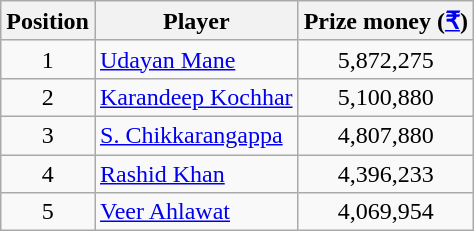<table class=wikitable>
<tr>
<th>Position</th>
<th>Player</th>
<th>Prize money (<a href='#'>₹</a>)</th>
</tr>
<tr>
<td align=center>1</td>
<td> <a href='#'>Udayan Mane</a></td>
<td align=center>5,872,275</td>
</tr>
<tr>
<td align=center>2</td>
<td> <a href='#'>Karandeep Kochhar</a></td>
<td align=center>5,100,880</td>
</tr>
<tr>
<td align=center>3</td>
<td> <a href='#'>S. Chikkarangappa</a></td>
<td align=center>4,807,880</td>
</tr>
<tr>
<td align=center>4</td>
<td> <a href='#'>Rashid Khan</a></td>
<td align=center>4,396,233</td>
</tr>
<tr>
<td align=center>5</td>
<td> <a href='#'>Veer Ahlawat</a></td>
<td align=center>4,069,954</td>
</tr>
</table>
